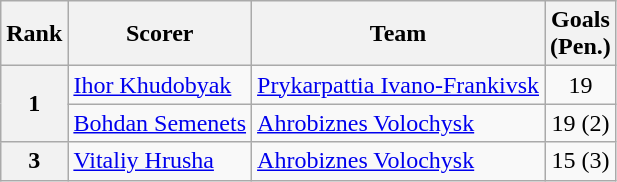<table class="wikitable">
<tr>
<th>Rank</th>
<th>Scorer</th>
<th>Team</th>
<th>Goals<br>(Pen.)</th>
</tr>
<tr>
<th align=center rowspan=2>1</th>
<td> <a href='#'>Ihor Khudobyak</a></td>
<td><a href='#'>Prykarpattia Ivano-Frankivsk</a></td>
<td align=center>19</td>
</tr>
<tr>
<td> <a href='#'>Bohdan Semenets</a></td>
<td><a href='#'>Ahrobiznes Volochysk</a></td>
<td align=center>19 (2)</td>
</tr>
<tr>
<th align=center rowspan=1>3</th>
<td> <a href='#'>Vitaliy Hrusha</a></td>
<td><a href='#'>Ahrobiznes Volochysk</a></td>
<td align=center>15 (3)</td>
</tr>
</table>
